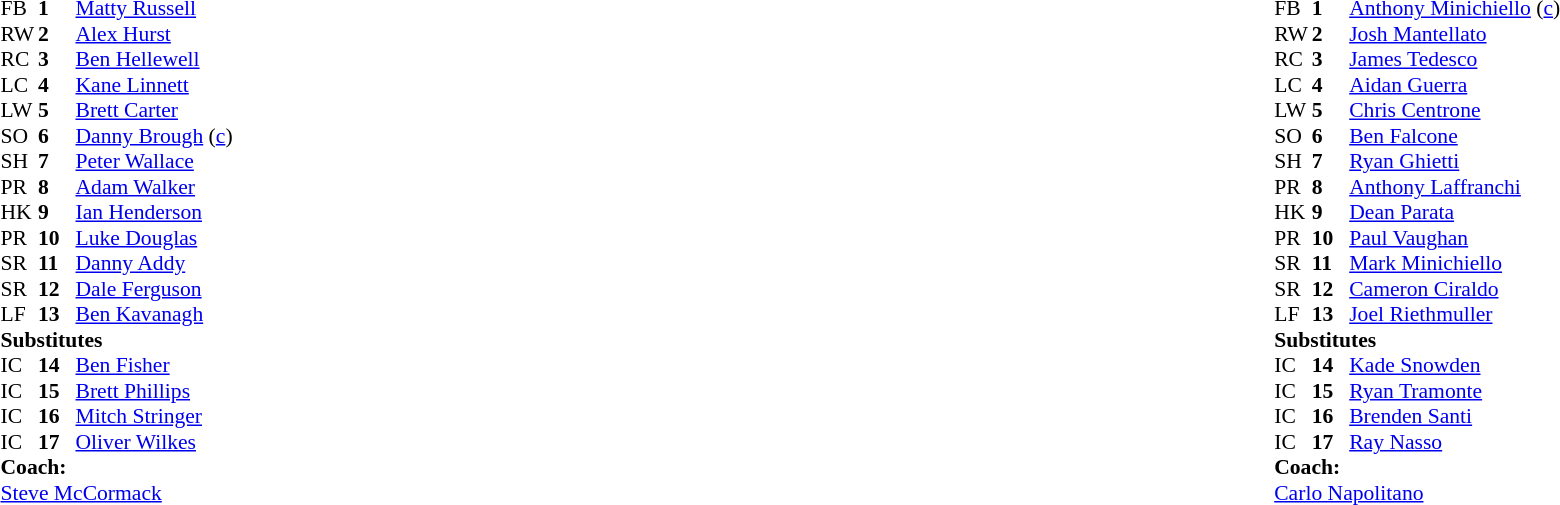<table width="100%">
<tr>
<td valign="top" width="50%"><br><table style="font-size: 90%" cellspacing="0" cellpadding="0">
<tr>
<th width="25"></th>
<th width="25"></th>
</tr>
<tr>
<td>FB</td>
<td><strong>1</strong></td>
<td><a href='#'>Matty Russell</a></td>
</tr>
<tr>
<td>RW</td>
<td><strong>2</strong></td>
<td><a href='#'>Alex Hurst</a></td>
</tr>
<tr>
<td>RC</td>
<td><strong>3</strong></td>
<td><a href='#'>Ben Hellewell</a></td>
</tr>
<tr>
<td>LC</td>
<td><strong>4</strong></td>
<td><a href='#'>Kane Linnett</a></td>
</tr>
<tr>
<td>LW</td>
<td><strong>5</strong></td>
<td><a href='#'>Brett Carter</a></td>
</tr>
<tr>
<td>SO</td>
<td><strong>6</strong></td>
<td><a href='#'>Danny Brough</a> (<a href='#'>c</a>)</td>
</tr>
<tr>
<td>SH</td>
<td><strong>7</strong></td>
<td><a href='#'>Peter Wallace</a></td>
</tr>
<tr>
<td>PR</td>
<td><strong>8</strong></td>
<td><a href='#'>Adam Walker</a></td>
</tr>
<tr>
<td>HK</td>
<td><strong>9</strong></td>
<td><a href='#'>Ian Henderson</a></td>
</tr>
<tr>
<td>PR</td>
<td><strong>10</strong></td>
<td><a href='#'>Luke Douglas</a></td>
</tr>
<tr>
<td>SR</td>
<td><strong>11</strong></td>
<td><a href='#'>Danny Addy</a></td>
</tr>
<tr>
<td>SR</td>
<td><strong>12</strong></td>
<td><a href='#'>Dale Ferguson</a></td>
</tr>
<tr>
<td>LF</td>
<td><strong>13</strong></td>
<td><a href='#'>Ben Kavanagh</a></td>
</tr>
<tr>
<td colspan=3><strong>Substitutes</strong></td>
</tr>
<tr>
<td>IC</td>
<td><strong>14</strong></td>
<td><a href='#'>Ben Fisher</a></td>
</tr>
<tr>
<td>IC</td>
<td><strong>15</strong></td>
<td><a href='#'>Brett Phillips</a></td>
</tr>
<tr>
<td>IC</td>
<td><strong>16</strong></td>
<td><a href='#'>Mitch Stringer</a></td>
</tr>
<tr>
<td>IC</td>
<td><strong>17</strong></td>
<td><a href='#'>Oliver Wilkes</a></td>
</tr>
<tr>
<td colspan=3><strong>Coach:</strong></td>
</tr>
<tr>
<td colspan="4"> <a href='#'>Steve McCormack</a></td>
</tr>
</table>
</td>
<td valign="top" width="50%"><br><table style="font-size: 90%" cellspacing="0" cellpadding="0" align="center">
<tr>
<th width="25"></th>
<th width="25"></th>
</tr>
<tr>
<td>FB</td>
<td><strong>1</strong></td>
<td><a href='#'>Anthony Minichiello</a> (<a href='#'>c</a>)</td>
</tr>
<tr>
<td>RW</td>
<td><strong>2</strong></td>
<td><a href='#'>Josh Mantellato</a></td>
</tr>
<tr>
<td>RC</td>
<td><strong>3</strong></td>
<td><a href='#'>James Tedesco</a></td>
</tr>
<tr>
<td>LC</td>
<td><strong>4</strong></td>
<td><a href='#'>Aidan Guerra</a></td>
</tr>
<tr>
<td>LW</td>
<td><strong>5</strong></td>
<td><a href='#'>Chris Centrone</a></td>
</tr>
<tr>
<td>SO</td>
<td><strong>6</strong></td>
<td><a href='#'>Ben Falcone</a></td>
</tr>
<tr>
<td>SH</td>
<td><strong>7</strong></td>
<td><a href='#'>Ryan Ghietti</a></td>
</tr>
<tr>
<td>PR</td>
<td><strong>8</strong></td>
<td><a href='#'>Anthony Laffranchi</a></td>
</tr>
<tr>
<td>HK</td>
<td><strong>9</strong></td>
<td><a href='#'>Dean Parata</a></td>
</tr>
<tr>
<td>PR</td>
<td><strong>10</strong></td>
<td><a href='#'>Paul Vaughan</a></td>
</tr>
<tr>
<td>SR</td>
<td><strong>11</strong></td>
<td><a href='#'>Mark Minichiello</a></td>
</tr>
<tr>
<td>SR</td>
<td><strong>12</strong></td>
<td><a href='#'>Cameron Ciraldo</a></td>
</tr>
<tr>
<td>LF</td>
<td><strong>13</strong></td>
<td><a href='#'>Joel Riethmuller</a></td>
</tr>
<tr>
<td colspan=3><strong>Substitutes</strong></td>
</tr>
<tr>
<td>IC</td>
<td><strong>14</strong></td>
<td><a href='#'>Kade Snowden</a></td>
</tr>
<tr>
<td>IC</td>
<td><strong>15</strong></td>
<td><a href='#'>Ryan Tramonte</a></td>
</tr>
<tr>
<td>IC</td>
<td><strong>16</strong></td>
<td><a href='#'>Brenden Santi</a></td>
</tr>
<tr>
<td>IC</td>
<td><strong>17</strong></td>
<td><a href='#'>Ray Nasso</a></td>
</tr>
<tr>
<td colspan=3><strong>Coach:</strong></td>
</tr>
<tr>
<td colspan="4"> <a href='#'>Carlo Napolitano</a></td>
</tr>
</table>
</td>
</tr>
</table>
